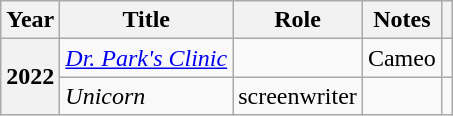<table class="wikitable sortable plainrowheaders">
<tr>
<th scope="col">Year</th>
<th scope="col">Title</th>
<th scope="col">Role</th>
<th scope="col">Notes</th>
<th scope="col" class="unsortable"></th>
</tr>
<tr>
<th scope="row" rowspan=2>2022</th>
<td><em><a href='#'>Dr. Park's Clinic</a></em></td>
<td></td>
<td>Cameo</td>
<td></td>
</tr>
<tr>
<td><em>Unicorn</em></td>
<td>screenwriter</td>
<td></td>
<td></td>
</tr>
</table>
